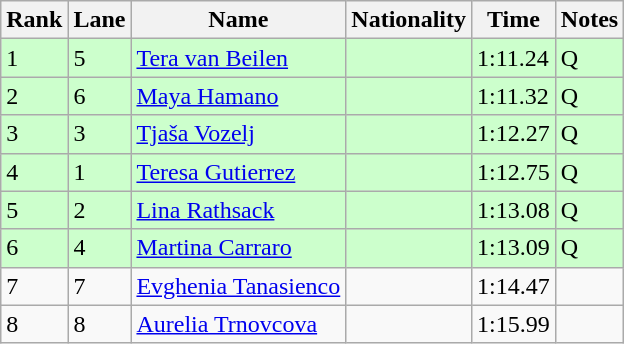<table class="wikitable">
<tr>
<th>Rank</th>
<th>Lane</th>
<th>Name</th>
<th>Nationality</th>
<th>Time</th>
<th>Notes</th>
</tr>
<tr bgcolor=ccffcc>
<td>1</td>
<td>5</td>
<td><a href='#'>Tera van Beilen</a></td>
<td></td>
<td>1:11.24</td>
<td>Q</td>
</tr>
<tr bgcolor=ccffcc>
<td>2</td>
<td>6</td>
<td><a href='#'>Maya Hamano</a></td>
<td></td>
<td>1:11.32</td>
<td>Q</td>
</tr>
<tr bgcolor=ccffcc>
<td>3</td>
<td>3</td>
<td><a href='#'>Tjaša Vozelj</a></td>
<td></td>
<td>1:12.27</td>
<td>Q</td>
</tr>
<tr bgcolor=ccffcc>
<td>4</td>
<td>1</td>
<td><a href='#'>Teresa Gutierrez</a></td>
<td></td>
<td>1:12.75</td>
<td>Q</td>
</tr>
<tr bgcolor=ccffcc>
<td>5</td>
<td>2</td>
<td><a href='#'>Lina Rathsack</a></td>
<td></td>
<td>1:13.08</td>
<td>Q</td>
</tr>
<tr bgcolor=ccffcc>
<td>6</td>
<td>4</td>
<td><a href='#'>Martina Carraro</a></td>
<td></td>
<td>1:13.09</td>
<td>Q</td>
</tr>
<tr>
<td>7</td>
<td>7</td>
<td><a href='#'>Evghenia Tanasienco</a></td>
<td></td>
<td>1:14.47</td>
<td></td>
</tr>
<tr>
<td>8</td>
<td>8</td>
<td><a href='#'>Aurelia Trnovcova</a></td>
<td></td>
<td>1:15.99</td>
<td></td>
</tr>
</table>
